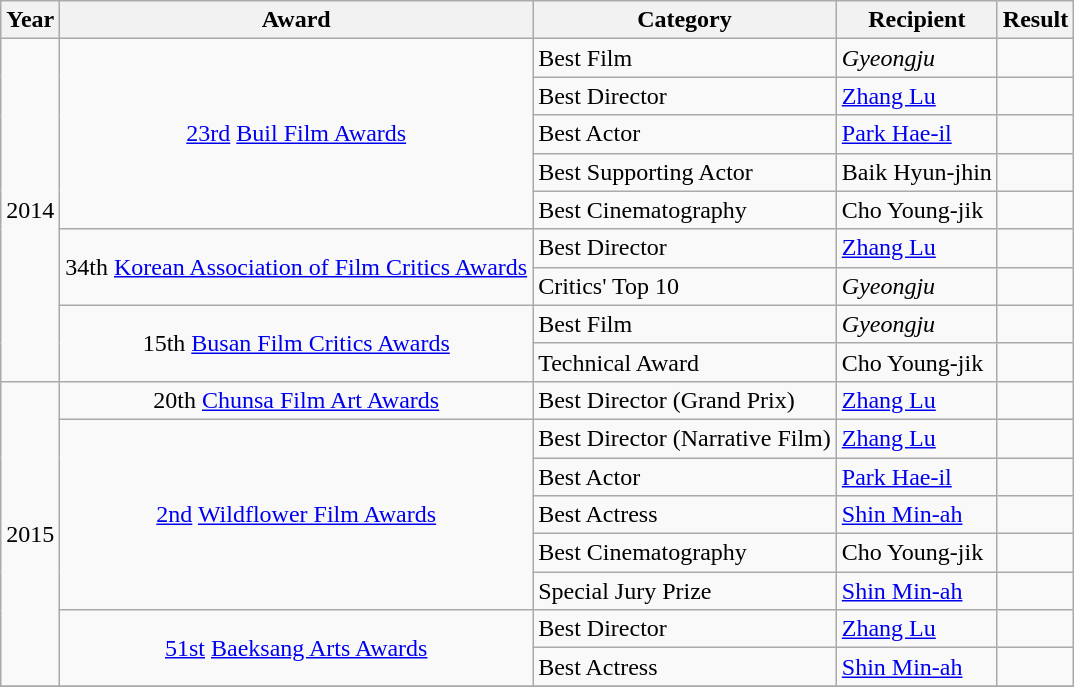<table class="wikitable">
<tr>
<th>Year</th>
<th>Award</th>
<th>Category</th>
<th>Recipient</th>
<th>Result</th>
</tr>
<tr>
<td rowspan=9>2014</td>
<td rowspan="5" style="text-align:center;"><a href='#'>23rd</a> <a href='#'>Buil Film Awards</a></td>
<td>Best Film</td>
<td><em>Gyeongju</em></td>
<td></td>
</tr>
<tr>
<td>Best Director</td>
<td><a href='#'>Zhang Lu</a></td>
<td></td>
</tr>
<tr>
<td>Best Actor</td>
<td><a href='#'>Park Hae-il</a></td>
<td></td>
</tr>
<tr>
<td>Best Supporting Actor</td>
<td>Baik Hyun-jhin</td>
<td></td>
</tr>
<tr>
<td>Best Cinematography</td>
<td>Cho Young-jik</td>
<td></td>
</tr>
<tr>
<td rowspan="2" style="text-align:center;">34th <a href='#'>Korean Association of Film Critics Awards</a></td>
<td>Best Director</td>
<td><a href='#'>Zhang Lu</a></td>
<td></td>
</tr>
<tr>
<td>Critics' Top 10</td>
<td><em>Gyeongju</em></td>
<td></td>
</tr>
<tr>
<td rowspan="2" style="text-align:center;">15th <a href='#'>Busan Film Critics Awards</a></td>
<td>Best Film</td>
<td><em>Gyeongju</em></td>
<td></td>
</tr>
<tr>
<td>Technical Award</td>
<td>Cho Young-jik</td>
<td></td>
</tr>
<tr>
<td rowspan=8>2015</td>
<td style="text-align:center;">20th <a href='#'>Chunsa Film Art Awards</a></td>
<td>Best Director (Grand Prix)</td>
<td><a href='#'>Zhang Lu</a></td>
<td></td>
</tr>
<tr>
<td rowspan="5" style="text-align:center;"><a href='#'>2nd</a> <a href='#'>Wildflower Film Awards</a></td>
<td>Best Director (Narrative Film)</td>
<td><a href='#'>Zhang Lu</a></td>
<td></td>
</tr>
<tr>
<td>Best Actor</td>
<td><a href='#'>Park Hae-il</a></td>
<td></td>
</tr>
<tr>
<td>Best Actress</td>
<td><a href='#'>Shin Min-ah</a></td>
<td></td>
</tr>
<tr>
<td>Best Cinematography</td>
<td>Cho Young-jik</td>
<td></td>
</tr>
<tr>
<td>Special Jury Prize</td>
<td><a href='#'>Shin Min-ah</a></td>
<td></td>
</tr>
<tr>
<td rowspan="2" style="text-align:center;"><a href='#'>51st</a> <a href='#'>Baeksang Arts Awards</a></td>
<td>Best Director</td>
<td><a href='#'>Zhang Lu</a></td>
<td></td>
</tr>
<tr>
<td>Best Actress</td>
<td><a href='#'>Shin Min-ah</a></td>
<td></td>
</tr>
<tr>
</tr>
</table>
